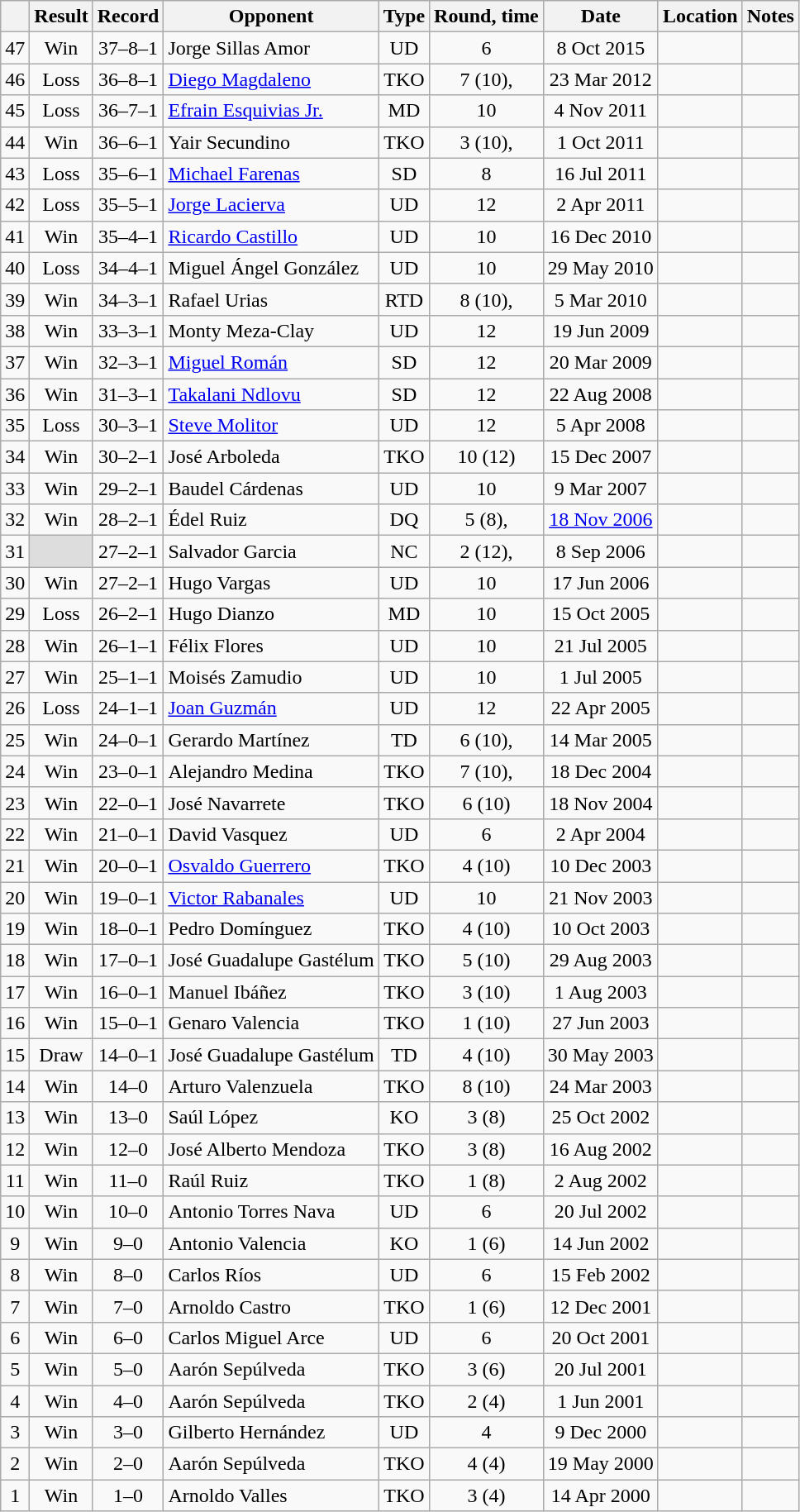<table class="wikitable" style="text-align:center">
<tr>
<th></th>
<th>Result</th>
<th>Record</th>
<th>Opponent</th>
<th>Type</th>
<th>Round, time</th>
<th>Date</th>
<th>Location</th>
<th>Notes</th>
</tr>
<tr>
<td>47</td>
<td>Win</td>
<td>37–8–1 </td>
<td style="text-align:left;">Jorge Sillas Amor</td>
<td>UD</td>
<td>6</td>
<td>8 Oct 2015</td>
<td style="text-align:left;"></td>
<td></td>
</tr>
<tr>
<td>46</td>
<td>Loss</td>
<td>36–8–1 </td>
<td style="text-align:left;"><a href='#'>Diego Magdaleno</a></td>
<td>TKO</td>
<td>7 (10), </td>
<td>23 Mar 2012</td>
<td style="text-align:left;"></td>
<td style="text-align:left;"></td>
</tr>
<tr>
<td>45</td>
<td>Loss</td>
<td>36–7–1 </td>
<td style="text-align:left;"><a href='#'>Efrain Esquivias Jr.</a></td>
<td>MD</td>
<td>10</td>
<td>4 Nov 2011</td>
<td style="text-align:left;"></td>
<td style="text-align:left;"></td>
</tr>
<tr>
<td>44</td>
<td>Win</td>
<td>36–6–1 </td>
<td style="text-align:left;">Yair Secundino</td>
<td>TKO</td>
<td>3 (10), </td>
<td>1 Oct 2011</td>
<td style="text-align:left;"></td>
<td></td>
</tr>
<tr>
<td>43</td>
<td>Loss</td>
<td>35–6–1 </td>
<td style="text-align:left;"><a href='#'>Michael Farenas</a></td>
<td>SD</td>
<td>8</td>
<td>16 Jul 2011</td>
<td style="text-align:left;"></td>
<td></td>
</tr>
<tr>
<td>42</td>
<td>Loss</td>
<td>35–5–1 </td>
<td style="text-align:left;"><a href='#'>Jorge Lacierva</a></td>
<td>UD</td>
<td>12</td>
<td>2 Apr 2011</td>
<td style="text-align:left;"></td>
<td></td>
</tr>
<tr>
<td>41</td>
<td>Win</td>
<td>35–4–1 </td>
<td style="text-align:left;"><a href='#'>Ricardo Castillo</a></td>
<td>UD</td>
<td>10</td>
<td>16 Dec 2010</td>
<td style="text-align:left;"></td>
<td></td>
</tr>
<tr>
<td>40</td>
<td>Loss</td>
<td>34–4–1 </td>
<td style="text-align:left;">Miguel Ángel González</td>
<td>UD</td>
<td>10</td>
<td>29 May 2010</td>
<td style="text-align:left;"></td>
<td></td>
</tr>
<tr>
<td>39</td>
<td>Win</td>
<td>34–3–1 </td>
<td style="text-align:left;">Rafael Urias</td>
<td>RTD</td>
<td>8 (10), </td>
<td>5 Mar 2010</td>
<td style="text-align:left;"></td>
<td></td>
</tr>
<tr>
<td>38</td>
<td>Win</td>
<td>33–3–1 </td>
<td style="text-align:left;">Monty Meza-Clay</td>
<td>UD</td>
<td>12</td>
<td>19 Jun 2009</td>
<td style="text-align:left;"></td>
<td style="text-align:left;"></td>
</tr>
<tr>
<td>37</td>
<td>Win</td>
<td>32–3–1 </td>
<td style="text-align:left;"><a href='#'>Miguel Román</a></td>
<td>SD</td>
<td>12</td>
<td>20 Mar 2009</td>
<td style="text-align:left;"></td>
<td style="text-align:left;"></td>
</tr>
<tr>
<td>36</td>
<td>Win</td>
<td>31–3–1 </td>
<td style="text-align:left;"><a href='#'>Takalani Ndlovu</a></td>
<td>SD</td>
<td>12</td>
<td>22 Aug 2008</td>
<td style="text-align:left;"></td>
<td style="text-align:left;"></td>
</tr>
<tr>
<td>35</td>
<td>Loss</td>
<td>30–3–1 </td>
<td style="text-align:left;"><a href='#'>Steve Molitor</a></td>
<td>UD</td>
<td>12</td>
<td>5 Apr 2008</td>
<td style="text-align:left;"></td>
<td style="text-align:left;"></td>
</tr>
<tr>
<td>34</td>
<td>Win</td>
<td>30–2–1 </td>
<td style="text-align:left;">José Arboleda</td>
<td>TKO</td>
<td>10 (12)</td>
<td>15 Dec 2007</td>
<td style="text-align:left;"></td>
<td></td>
</tr>
<tr>
<td>33</td>
<td>Win</td>
<td>29–2–1 </td>
<td style="text-align:left;">Baudel Cárdenas</td>
<td>UD</td>
<td>10</td>
<td>9 Mar 2007</td>
<td style="text-align:left;"></td>
<td></td>
</tr>
<tr>
<td>32</td>
<td>Win</td>
<td>28–2–1 </td>
<td style="text-align:left;">Édel Ruiz</td>
<td>DQ</td>
<td>5 (8), </td>
<td><a href='#'>18 Nov 2006</a></td>
<td style="text-align:left;"></td>
<td></td>
</tr>
<tr>
<td>31</td>
<td style="background: #DDD"></td>
<td>27–2–1 </td>
<td style="text-align:left;">Salvador Garcia</td>
<td>NC</td>
<td>2 (12), </td>
<td>8 Sep 2006</td>
<td style="text-align:left;"></td>
<td style="text-align:left;"></td>
</tr>
<tr>
<td>30</td>
<td>Win</td>
<td>27–2–1</td>
<td style="text-align:left;">Hugo Vargas</td>
<td>UD</td>
<td>10</td>
<td>17 Jun 2006</td>
<td style="text-align:left;"></td>
<td></td>
</tr>
<tr>
<td>29</td>
<td>Loss</td>
<td>26–2–1</td>
<td style="text-align:left;">Hugo Dianzo</td>
<td>MD</td>
<td>10</td>
<td>15 Oct 2005</td>
<td style="text-align:left;"></td>
<td></td>
</tr>
<tr>
<td>28</td>
<td>Win</td>
<td>26–1–1</td>
<td style="text-align:left;">Félix Flores</td>
<td>UD</td>
<td>10</td>
<td>21 Jul 2005</td>
<td style="text-align:left;"></td>
<td></td>
</tr>
<tr>
<td>27</td>
<td>Win</td>
<td>25–1–1</td>
<td style="text-align:left;">Moisés Zamudio</td>
<td>UD</td>
<td>10</td>
<td>1 Jul 2005</td>
<td style="text-align:left;"></td>
<td></td>
</tr>
<tr>
<td>26</td>
<td>Loss</td>
<td>24–1–1</td>
<td style="text-align:left;"><a href='#'>Joan Guzmán</a></td>
<td>UD</td>
<td>12</td>
<td>22 Apr 2005</td>
<td style="text-align:left;"></td>
<td style="text-align:left;"></td>
</tr>
<tr>
<td>25</td>
<td>Win</td>
<td>24–0–1</td>
<td style="text-align:left;">Gerardo Martínez</td>
<td>TD</td>
<td>6 (10), </td>
<td>14 Mar 2005</td>
<td style="text-align:left;"></td>
<td style="text-align:left;"></td>
</tr>
<tr>
<td>24</td>
<td>Win</td>
<td>23–0–1</td>
<td style="text-align:left;">Alejandro Medina</td>
<td>TKO</td>
<td>7 (10), </td>
<td>18 Dec 2004</td>
<td style="text-align:left;"></td>
<td></td>
</tr>
<tr>
<td>23</td>
<td>Win</td>
<td>22–0–1</td>
<td style="text-align:left;">José Navarrete</td>
<td>TKO</td>
<td>6 (10)</td>
<td>18 Nov 2004</td>
<td style="text-align:left;"></td>
<td></td>
</tr>
<tr>
<td>22</td>
<td>Win</td>
<td>21–0–1</td>
<td style="text-align:left;">David Vasquez</td>
<td>UD</td>
<td>6</td>
<td>2 Apr 2004</td>
<td style="text-align:left;"></td>
<td></td>
</tr>
<tr>
<td>21</td>
<td>Win</td>
<td>20–0–1</td>
<td style="text-align:left;"><a href='#'>Osvaldo Guerrero</a></td>
<td>TKO</td>
<td>4 (10)</td>
<td>10 Dec 2003</td>
<td style="text-align:left;"></td>
<td></td>
</tr>
<tr>
<td>20</td>
<td>Win</td>
<td>19–0–1</td>
<td style="text-align:left;"><a href='#'>Victor Rabanales</a></td>
<td>UD</td>
<td>10</td>
<td>21 Nov 2003</td>
<td style="text-align:left;"></td>
<td></td>
</tr>
<tr>
<td>19</td>
<td>Win</td>
<td>18–0–1</td>
<td style="text-align:left;">Pedro Domínguez</td>
<td>TKO</td>
<td>4 (10)</td>
<td>10 Oct 2003</td>
<td style="text-align:left;"></td>
<td></td>
</tr>
<tr>
<td>18</td>
<td>Win</td>
<td>17–0–1</td>
<td style="text-align:left;">José Guadalupe Gastélum</td>
<td>TKO</td>
<td>5 (10)</td>
<td>29 Aug 2003</td>
<td style="text-align:left;"></td>
<td></td>
</tr>
<tr>
<td>17</td>
<td>Win</td>
<td>16–0–1</td>
<td style="text-align:left;">Manuel Ibáñez</td>
<td>TKO</td>
<td>3 (10)</td>
<td>1 Aug 2003</td>
<td style="text-align:left;"></td>
<td></td>
</tr>
<tr>
<td>16</td>
<td>Win</td>
<td>15–0–1</td>
<td style="text-align:left;">Genaro Valencia</td>
<td>TKO</td>
<td>1 (10)</td>
<td>27 Jun 2003</td>
<td style="text-align:left;"></td>
<td></td>
</tr>
<tr>
<td>15</td>
<td>Draw</td>
<td>14–0–1</td>
<td style="text-align:left;">José Guadalupe Gastélum</td>
<td>TD</td>
<td>4 (10)</td>
<td>30 May 2003</td>
<td style="text-align:left;"></td>
<td></td>
</tr>
<tr>
<td>14</td>
<td>Win</td>
<td>14–0</td>
<td style="text-align:left;">Arturo Valenzuela</td>
<td>TKO</td>
<td>8 (10)</td>
<td>24 Mar 2003</td>
<td style="text-align:left;"></td>
<td></td>
</tr>
<tr>
<td>13</td>
<td>Win</td>
<td>13–0</td>
<td style="text-align:left;">Saúl López</td>
<td>KO</td>
<td>3 (8)</td>
<td>25 Oct 2002</td>
<td style="text-align:left;"></td>
<td></td>
</tr>
<tr>
<td>12</td>
<td>Win</td>
<td>12–0</td>
<td style="text-align:left;">José Alberto Mendoza</td>
<td>TKO</td>
<td>3 (8)</td>
<td>16 Aug 2002</td>
<td style="text-align:left;"></td>
<td></td>
</tr>
<tr>
<td>11</td>
<td>Win</td>
<td>11–0</td>
<td style="text-align:left;">Raúl Ruiz</td>
<td>TKO</td>
<td>1 (8)</td>
<td>2 Aug 2002</td>
<td style="text-align:left;"></td>
<td></td>
</tr>
<tr>
<td>10</td>
<td>Win</td>
<td>10–0</td>
<td style="text-align:left;">Antonio Torres Nava</td>
<td>UD</td>
<td>6</td>
<td>20 Jul 2002</td>
<td style="text-align:left;"></td>
<td></td>
</tr>
<tr>
<td>9</td>
<td>Win</td>
<td>9–0</td>
<td style="text-align:left;">Antonio Valencia</td>
<td>KO</td>
<td>1 (6)</td>
<td>14 Jun 2002</td>
<td style="text-align:left;"></td>
<td></td>
</tr>
<tr>
<td>8</td>
<td>Win</td>
<td>8–0</td>
<td style="text-align:left;">Carlos Ríos</td>
<td>UD</td>
<td>6</td>
<td>15 Feb 2002</td>
<td style="text-align:left;"></td>
<td></td>
</tr>
<tr>
<td>7</td>
<td>Win</td>
<td>7–0</td>
<td style="text-align:left;">Arnoldo Castro</td>
<td>TKO</td>
<td>1 (6)</td>
<td>12 Dec 2001</td>
<td style="text-align:left;"></td>
<td></td>
</tr>
<tr>
<td>6</td>
<td>Win</td>
<td>6–0</td>
<td style="text-align:left;">Carlos Miguel Arce</td>
<td>UD</td>
<td>6</td>
<td>20 Oct 2001</td>
<td style="text-align:left;"></td>
<td></td>
</tr>
<tr>
<td>5</td>
<td>Win</td>
<td>5–0</td>
<td style="text-align:left;">Aarón Sepúlveda</td>
<td>TKO</td>
<td>3 (6)</td>
<td>20 Jul 2001</td>
<td style="text-align:left;"></td>
<td></td>
</tr>
<tr>
<td>4</td>
<td>Win</td>
<td>4–0</td>
<td style="text-align:left;">Aarón Sepúlveda</td>
<td>TKO</td>
<td>2 (4)</td>
<td>1 Jun 2001</td>
<td style="text-align:left;"></td>
<td></td>
</tr>
<tr>
<td>3</td>
<td>Win</td>
<td>3–0</td>
<td style="text-align:left;">Gilberto Hernández</td>
<td>UD</td>
<td>4</td>
<td>9 Dec 2000</td>
<td style="text-align:left;"></td>
<td></td>
</tr>
<tr>
<td>2</td>
<td>Win</td>
<td>2–0</td>
<td style="text-align:left;">Aarón Sepúlveda</td>
<td>TKO</td>
<td>4 (4)</td>
<td>19 May 2000</td>
<td style="text-align:left;"></td>
<td></td>
</tr>
<tr>
<td>1</td>
<td>Win</td>
<td>1–0</td>
<td style="text-align:left;">Arnoldo Valles</td>
<td>TKO</td>
<td>3 (4)</td>
<td>14 Apr 2000</td>
<td style="text-align:left;"></td>
<td></td>
</tr>
</table>
